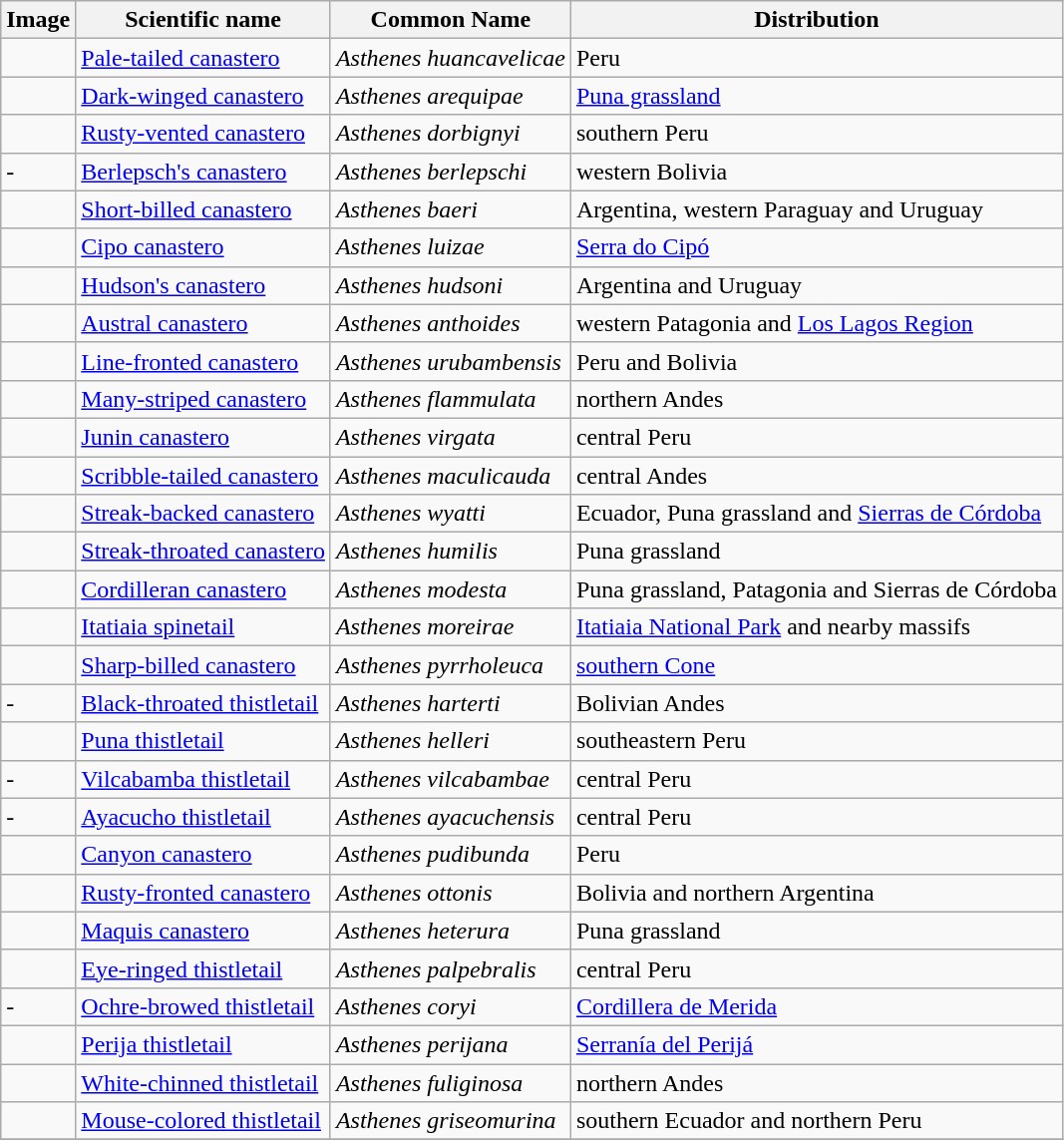<table class="wikitable">
<tr>
<th>Image</th>
<th>Scientific name</th>
<th>Common Name</th>
<th>Distribution</th>
</tr>
<tr>
<td></td>
<td><a href='#'>Pale-tailed canastero</a></td>
<td><em>Asthenes huancavelicae</em></td>
<td>Peru</td>
</tr>
<tr>
<td></td>
<td><a href='#'>Dark-winged canastero</a></td>
<td><em>Asthenes arequipae</em></td>
<td><a href='#'>Puna grassland</a></td>
</tr>
<tr>
<td></td>
<td><a href='#'>Rusty-vented canastero</a></td>
<td><em>Asthenes dorbignyi</em></td>
<td>southern Peru</td>
</tr>
<tr>
<td>-</td>
<td><a href='#'>Berlepsch's canastero</a></td>
<td><em>Asthenes berlepschi</em></td>
<td>western Bolivia</td>
</tr>
<tr>
<td></td>
<td><a href='#'>Short-billed canastero</a></td>
<td><em>Asthenes baeri</em></td>
<td>Argentina, western Paraguay and Uruguay</td>
</tr>
<tr>
<td></td>
<td><a href='#'>Cipo canastero</a></td>
<td><em>Asthenes luizae</em></td>
<td><a href='#'>Serra do Cipó</a></td>
</tr>
<tr>
<td></td>
<td><a href='#'>Hudson's canastero</a></td>
<td><em>Asthenes hudsoni</em></td>
<td>Argentina and Uruguay</td>
</tr>
<tr>
<td></td>
<td><a href='#'>Austral canastero</a></td>
<td><em>Asthenes anthoides</em></td>
<td>western Patagonia and  <a href='#'>Los Lagos Region</a></td>
</tr>
<tr>
<td></td>
<td><a href='#'>Line-fronted canastero</a></td>
<td><em>Asthenes urubambensis</em></td>
<td>Peru and Bolivia</td>
</tr>
<tr>
<td></td>
<td><a href='#'>Many-striped canastero</a></td>
<td><em>Asthenes flammulata</em></td>
<td>northern Andes</td>
</tr>
<tr>
<td></td>
<td><a href='#'>Junin canastero</a></td>
<td><em>Asthenes virgata</em></td>
<td>central Peru</td>
</tr>
<tr>
<td></td>
<td><a href='#'>Scribble-tailed canastero</a></td>
<td><em>Asthenes maculicauda</em></td>
<td>central Andes</td>
</tr>
<tr>
<td></td>
<td><a href='#'>Streak-backed canastero</a></td>
<td><em>Asthenes wyatti</em></td>
<td>Ecuador, Puna grassland and <a href='#'>Sierras de Córdoba</a></td>
</tr>
<tr>
<td></td>
<td><a href='#'>Streak-throated canastero</a></td>
<td><em>Asthenes humilis</em></td>
<td>Puna grassland</td>
</tr>
<tr>
<td></td>
<td><a href='#'>Cordilleran canastero</a></td>
<td><em>Asthenes modesta</em></td>
<td>Puna grassland, Patagonia and Sierras de Córdoba</td>
</tr>
<tr>
<td></td>
<td><a href='#'>Itatiaia spinetail</a></td>
<td><em>Asthenes moreirae</em></td>
<td><a href='#'>Itatiaia National Park</a> and nearby massifs</td>
</tr>
<tr>
<td></td>
<td><a href='#'>Sharp-billed canastero</a></td>
<td><em>Asthenes pyrrholeuca</em></td>
<td><a href='#'>southern Cone</a></td>
</tr>
<tr>
<td>-</td>
<td><a href='#'>Black-throated thistletail</a></td>
<td><em>Asthenes harterti</em></td>
<td>Bolivian Andes</td>
</tr>
<tr>
<td></td>
<td><a href='#'>Puna thistletail</a></td>
<td><em>Asthenes helleri</em></td>
<td>southeastern Peru</td>
</tr>
<tr>
<td>-</td>
<td><a href='#'>Vilcabamba thistletail</a></td>
<td><em>Asthenes vilcabambae</em></td>
<td>central Peru</td>
</tr>
<tr>
<td>-</td>
<td><a href='#'>Ayacucho thistletail</a></td>
<td><em>Asthenes ayacuchensis</em></td>
<td>central Peru</td>
</tr>
<tr>
<td></td>
<td><a href='#'>Canyon canastero</a></td>
<td><em>Asthenes pudibunda</em></td>
<td>Peru</td>
</tr>
<tr>
<td></td>
<td><a href='#'>Rusty-fronted canastero</a></td>
<td><em>Asthenes ottonis</em></td>
<td>Bolivia and northern Argentina</td>
</tr>
<tr>
<td></td>
<td><a href='#'>Maquis canastero</a></td>
<td><em>Asthenes heterura</em></td>
<td>Puna grassland</td>
</tr>
<tr>
<td></td>
<td><a href='#'>Eye-ringed thistletail</a></td>
<td><em>Asthenes palpebralis</em></td>
<td>central Peru</td>
</tr>
<tr>
<td>-</td>
<td><a href='#'>Ochre-browed thistletail</a></td>
<td><em>Asthenes coryi</em></td>
<td><a href='#'>Cordillera de Merida</a></td>
</tr>
<tr>
<td></td>
<td><a href='#'>Perija thistletail</a></td>
<td><em>Asthenes perijana</em></td>
<td><a href='#'>Serranía del Perijá</a></td>
</tr>
<tr>
<td></td>
<td><a href='#'>White-chinned thistletail</a></td>
<td><em>Asthenes fuliginosa</em></td>
<td>northern Andes</td>
</tr>
<tr>
<td></td>
<td><a href='#'>Mouse-colored thistletail</a></td>
<td><em>Asthenes griseomurina</em></td>
<td>southern Ecuador and northern Peru</td>
</tr>
<tr>
</tr>
</table>
